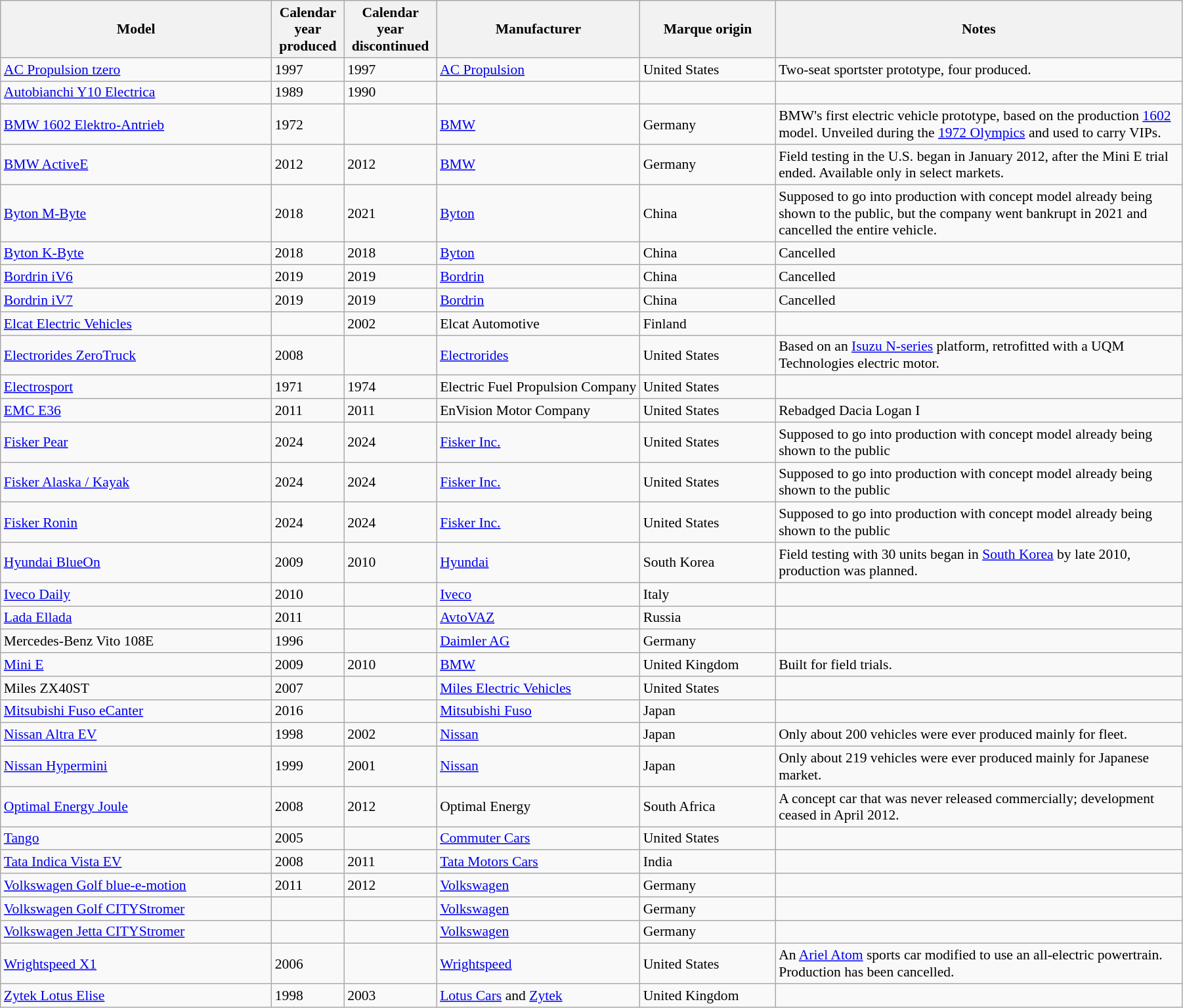<table class="wikitable sortable" width="95%" style="font-size:90%">
<tr>
<th width="20%">Model</th>
<th width="5%">Calendar year produced</th>
<th width="5%">Calendar year discontinued</th>
<th width="15%">Manufacturer</th>
<th width="10%">Marque origin</th>
<th width="30%">Notes</th>
</tr>
<tr>
<td><a href='#'>AC Propulsion tzero</a></td>
<td>1997</td>
<td>1997</td>
<td><a href='#'>AC Propulsion</a></td>
<td>United States</td>
<td>Two-seat sportster prototype, four produced.</td>
</tr>
<tr>
<td><a href='#'>Autobianchi Y10 Electrica</a></td>
<td>1989</td>
<td>1990</td>
<td></td>
<td></td>
<td></td>
</tr>
<tr>
<td><a href='#'>BMW 1602 Elektro-Antrieb</a></td>
<td>1972</td>
<td></td>
<td><a href='#'>BMW</a></td>
<td>Germany</td>
<td>BMW's first electric vehicle prototype, based on the production <a href='#'>1602</a> model. Unveiled during the <a href='#'>1972 Olympics</a> and used to carry VIPs.</td>
</tr>
<tr>
<td><a href='#'>BMW ActiveE</a></td>
<td>2012</td>
<td>2012</td>
<td><a href='#'>BMW</a></td>
<td>Germany</td>
<td>Field testing in the U.S. began in January 2012, after the Mini E trial ended. Available only in select markets.</td>
</tr>
<tr>
<td><a href='#'>Byton M-Byte</a></td>
<td>2018</td>
<td>2021</td>
<td><a href='#'>Byton</a></td>
<td>China</td>
<td>Supposed to go into production with concept model already being shown to the public, but the company went bankrupt in 2021 and cancelled the entire vehicle.</td>
</tr>
<tr>
<td><a href='#'>Byton K-Byte</a></td>
<td>2018</td>
<td>2018</td>
<td><a href='#'>Byton</a></td>
<td>China</td>
<td>Cancelled</td>
</tr>
<tr>
<td><a href='#'>Bordrin iV6</a></td>
<td>2019</td>
<td>2019</td>
<td><a href='#'>Bordrin</a></td>
<td>China</td>
<td>Cancelled</td>
</tr>
<tr>
<td><a href='#'>Bordrin iV7</a></td>
<td>2019</td>
<td>2019</td>
<td><a href='#'>Bordrin</a></td>
<td>China</td>
<td>Cancelled</td>
</tr>
<tr>
<td><a href='#'>Elcat Electric Vehicles</a></td>
<td></td>
<td>2002</td>
<td>Elcat Automotive</td>
<td>Finland</td>
<td></td>
</tr>
<tr>
<td><a href='#'>Electrorides ZeroTruck</a></td>
<td>2008</td>
<td></td>
<td><a href='#'>Electrorides</a></td>
<td>United States</td>
<td>Based on an <a href='#'>Isuzu N-series</a> platform, retrofitted with a UQM Technologies electric motor.</td>
</tr>
<tr>
<td><a href='#'>Electrosport</a></td>
<td>1971</td>
<td>1974</td>
<td>Electric Fuel Propulsion Company</td>
<td>United States</td>
<td></td>
</tr>
<tr>
<td><a href='#'>EMC E36</a></td>
<td>2011</td>
<td>2011</td>
<td>EnVision Motor Company</td>
<td>United States</td>
<td>Rebadged Dacia Logan I</td>
</tr>
<tr>
<td><a href='#'>Fisker Pear</a></td>
<td>2024</td>
<td>2024</td>
<td><a href='#'>Fisker Inc.</a></td>
<td>United States</td>
<td>Supposed to go into production with concept model already being shown to the public</td>
</tr>
<tr>
<td><a href='#'>Fisker Alaska / Kayak</a></td>
<td>2024</td>
<td>2024</td>
<td><a href='#'>Fisker Inc.</a></td>
<td>United States</td>
<td>Supposed to go into production with concept model already being shown to the public</td>
</tr>
<tr>
<td><a href='#'>Fisker Ronin</a></td>
<td>2024</td>
<td>2024</td>
<td><a href='#'>Fisker Inc.</a></td>
<td>United States</td>
<td>Supposed to go into production with concept model already being shown to the public</td>
</tr>
<tr>
<td><a href='#'>Hyundai BlueOn</a></td>
<td>2009</td>
<td>2010</td>
<td><a href='#'>Hyundai</a></td>
<td>South Korea</td>
<td>Field testing with 30 units began in <a href='#'>South Korea</a> by late 2010, production was planned.</td>
</tr>
<tr>
<td><a href='#'>Iveco Daily</a></td>
<td>2010</td>
<td></td>
<td><a href='#'>Iveco</a></td>
<td>Italy</td>
<td></td>
</tr>
<tr>
<td><a href='#'>Lada Ellada</a></td>
<td>2011</td>
<td></td>
<td><a href='#'>AvtoVAZ</a></td>
<td>Russia</td>
<td></td>
</tr>
<tr>
<td>Mercedes-Benz Vito 108E</td>
<td>1996</td>
<td></td>
<td><a href='#'>Daimler AG</a></td>
<td>Germany</td>
<td></td>
</tr>
<tr>
<td><a href='#'>Mini E</a></td>
<td>2009</td>
<td>2010</td>
<td><a href='#'>BMW</a></td>
<td>United Kingdom</td>
<td>Built for field trials.</td>
</tr>
<tr>
<td>Miles ZX40ST</td>
<td>2007</td>
<td></td>
<td><a href='#'>Miles Electric Vehicles</a></td>
<td>United States</td>
<td></td>
</tr>
<tr>
<td><a href='#'>Mitsubishi Fuso eCanter</a></td>
<td>2016</td>
<td></td>
<td><a href='#'>Mitsubishi Fuso</a></td>
<td>Japan</td>
<td></td>
</tr>
<tr>
<td><a href='#'>Nissan Altra EV</a></td>
<td>1998</td>
<td>2002</td>
<td><a href='#'>Nissan</a></td>
<td>Japan</td>
<td>Only about 200 vehicles were ever produced mainly for fleet.</td>
</tr>
<tr>
<td><a href='#'>Nissan Hypermini</a></td>
<td>1999</td>
<td>2001</td>
<td><a href='#'>Nissan</a></td>
<td>Japan</td>
<td>Only about 219 vehicles were ever produced mainly for Japanese market.</td>
</tr>
<tr>
<td><a href='#'>Optimal Energy Joule</a></td>
<td>2008</td>
<td>2012</td>
<td>Optimal Energy</td>
<td>South Africa</td>
<td>A concept car that was never released commercially; development ceased in April 2012.</td>
</tr>
<tr>
<td><a href='#'>Tango</a></td>
<td>2005</td>
<td></td>
<td><a href='#'>Commuter Cars</a></td>
<td>United States</td>
<td></td>
</tr>
<tr>
<td><a href='#'>Tata Indica Vista EV</a></td>
<td>2008</td>
<td>2011</td>
<td><a href='#'>Tata Motors Cars</a></td>
<td>India</td>
<td></td>
</tr>
<tr>
<td><a href='#'>Volkswagen Golf blue-e-motion</a></td>
<td>2011</td>
<td>2012</td>
<td><a href='#'>Volkswagen</a></td>
<td>Germany</td>
<td></td>
</tr>
<tr>
<td><a href='#'>Volkswagen Golf CITYStromer</a></td>
<td></td>
<td></td>
<td><a href='#'>Volkswagen</a></td>
<td>Germany</td>
<td></td>
</tr>
<tr>
<td><a href='#'>Volkswagen Jetta CITYStromer</a></td>
<td></td>
<td></td>
<td><a href='#'>Volkswagen</a></td>
<td>Germany</td>
<td></td>
</tr>
<tr>
<td><a href='#'>Wrightspeed X1</a></td>
<td>2006</td>
<td></td>
<td><a href='#'>Wrightspeed</a></td>
<td>United States</td>
<td>An <a href='#'>Ariel Atom</a> sports car modified to use an all-electric powertrain. Production has been cancelled.</td>
</tr>
<tr>
<td><a href='#'>Zytek Lotus Elise</a></td>
<td>1998</td>
<td>2003</td>
<td><a href='#'>Lotus Cars</a> and <a href='#'>Zytek</a></td>
<td>United Kingdom</td>
<td></td>
</tr>
</table>
